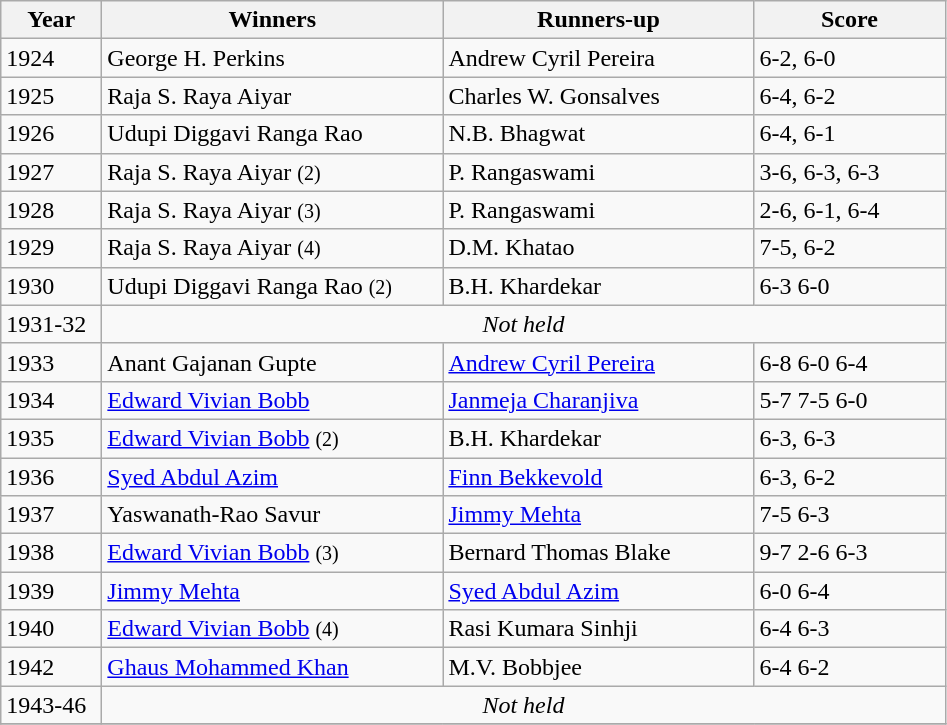<table class="wikitable">
<tr>
<th style="width:60px;">Year</th>
<th style="width:220px;">Winners</th>
<th style="width:200px;">Runners-up</th>
<th style="width:120px;">Score</th>
</tr>
<tr>
<td>1924</td>
<td> George H. Perkins</td>
<td> Andrew Cyril Pereira</td>
<td>6-2, 6-0</td>
</tr>
<tr>
<td>1925</td>
<td>  Raja S. Raya Aiyar</td>
<td> Charles W. Gonsalves</td>
<td>6-4, 6-2</td>
</tr>
<tr>
<td>1926</td>
<td>  Udupi Diggavi Ranga Rao</td>
<td> N.B. Bhagwat</td>
<td>6-4, 6-1</td>
</tr>
<tr>
<td>1927</td>
<td>  Raja S. Raya Aiyar <small>(2)</small></td>
<td> P. Rangaswami</td>
<td>3-6, 6-3, 6-3</td>
</tr>
<tr>
<td>1928</td>
<td>  Raja S. Raya Aiyar <small>(3)</small></td>
<td> P. Rangaswami</td>
<td>2-6, 6-1, 6-4</td>
</tr>
<tr>
<td>1929</td>
<td>  Raja S. Raya Aiyar <small>(4)</small></td>
<td> D.M. Khatao</td>
<td>7-5, 6-2</td>
</tr>
<tr>
<td>1930</td>
<td> Udupi Diggavi Ranga Rao <small>(2)</small></td>
<td> B.H. Khardekar</td>
<td>6-3 6-0</td>
</tr>
<tr>
<td>1931-32</td>
<td colspan=4 align=center><em>Not held</em></td>
</tr>
<tr>
<td>1933</td>
<td> Anant Gajanan Gupte</td>
<td> <a href='#'>Andrew Cyril Pereira</a></td>
<td>6-8 6-0 6-4</td>
</tr>
<tr>
<td>1934</td>
<td> <a href='#'>Edward Vivian Bobb</a></td>
<td> <a href='#'>Janmeja Charanjiva</a></td>
<td>5-7 7-5 6-0</td>
</tr>
<tr>
<td>1935</td>
<td> <a href='#'>Edward Vivian Bobb</a> <small>(2)</small></td>
<td> B.H. Khardekar</td>
<td>6-3, 6-3</td>
</tr>
<tr>
<td>1936</td>
<td> <a href='#'>Syed Abdul Azim</a></td>
<td> <a href='#'>Finn Bekkevold</a></td>
<td>6-3, 6-2</td>
</tr>
<tr>
<td>1937</td>
<td> Yaswanath-Rao Savur</td>
<td> <a href='#'>Jimmy Mehta</a></td>
<td>7-5 6-3</td>
</tr>
<tr>
<td>1938</td>
<td> <a href='#'>Edward Vivian Bobb</a> <small>(3)</small></td>
<td> Bernard Thomas Blake</td>
<td>9-7 2-6 6-3</td>
</tr>
<tr>
<td>1939</td>
<td> <a href='#'>Jimmy Mehta</a></td>
<td> <a href='#'>Syed Abdul Azim</a></td>
<td>6-0 6-4</td>
</tr>
<tr>
<td>1940</td>
<td> <a href='#'>Edward Vivian Bobb</a> <small>(4)</small></td>
<td> Rasi Kumara Sinhji</td>
<td>6-4 6-3</td>
</tr>
<tr>
<td>1942</td>
<td> <a href='#'>Ghaus Mohammed Khan</a></td>
<td> M.V. Bobbjee</td>
<td>6-4 6-2</td>
</tr>
<tr>
<td>1943-46</td>
<td colspan=4 align=center><em>Not held</em></td>
</tr>
<tr>
</tr>
</table>
